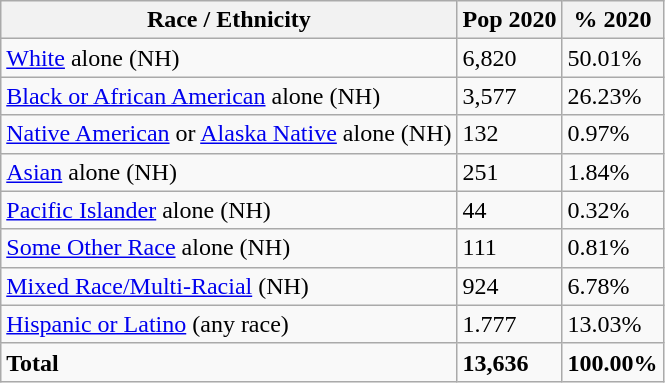<table class="wikitable">
<tr>
<th>Race / Ethnicity</th>
<th>Pop 2020</th>
<th>% 2020</th>
</tr>
<tr>
<td><a href='#'>White</a> alone (NH)</td>
<td>6,820</td>
<td>50.01%</td>
</tr>
<tr>
<td><a href='#'>Black or African American</a> alone (NH)</td>
<td>3,577</td>
<td>26.23%</td>
</tr>
<tr>
<td><a href='#'>Native American</a> or <a href='#'>Alaska Native</a> alone (NH)</td>
<td>132</td>
<td>0.97%</td>
</tr>
<tr>
<td><a href='#'>Asian</a> alone (NH)</td>
<td>251</td>
<td>1.84%</td>
</tr>
<tr>
<td><a href='#'>Pacific Islander</a> alone (NH)</td>
<td>44</td>
<td>0.32%</td>
</tr>
<tr>
<td><a href='#'>Some Other Race</a> alone (NH)</td>
<td>111</td>
<td>0.81%</td>
</tr>
<tr>
<td><a href='#'>Mixed Race/Multi-Racial</a> (NH)</td>
<td>924</td>
<td>6.78%</td>
</tr>
<tr>
<td><a href='#'>Hispanic or Latino</a> (any race)</td>
<td>1.777</td>
<td>13.03%</td>
</tr>
<tr>
<td><strong>Total</strong></td>
<td><strong>13,636</strong></td>
<td><strong>100.00%</strong></td>
</tr>
</table>
